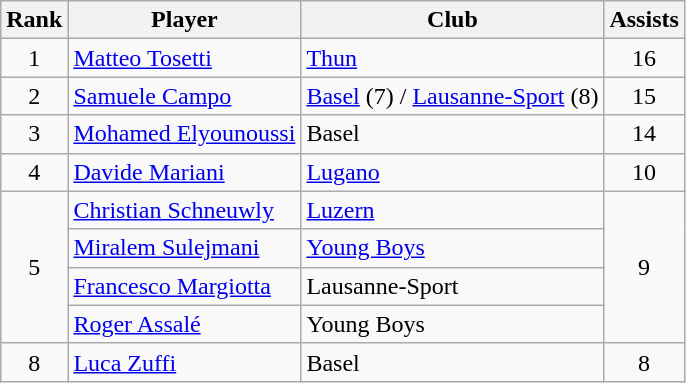<table class="wikitable" style="text-align:center">
<tr>
<th>Rank</th>
<th>Player</th>
<th>Club</th>
<th>Assists</th>
</tr>
<tr>
<td>1</td>
<td align="left"> <a href='#'>Matteo Tosetti</a></td>
<td align="left"><a href='#'>Thun</a></td>
<td>16</td>
</tr>
<tr>
<td>2</td>
<td align="left"> <a href='#'>Samuele Campo</a></td>
<td align="left"><a href='#'>Basel</a> (7) / <a href='#'>Lausanne-Sport</a> (8)</td>
<td>15</td>
</tr>
<tr>
<td>3</td>
<td align="left"> <a href='#'>Mohamed Elyounoussi</a></td>
<td align="left">Basel</td>
<td>14</td>
</tr>
<tr>
<td>4</td>
<td align="left"> <a href='#'>Davide Mariani</a></td>
<td align="left"><a href='#'>Lugano</a></td>
<td>10</td>
</tr>
<tr>
<td rowspan="4">5</td>
<td align="left"> <a href='#'>Christian Schneuwly</a></td>
<td align="left"><a href='#'>Luzern</a></td>
<td rowspan="4">9</td>
</tr>
<tr>
<td align="left"> <a href='#'>Miralem Sulejmani</a></td>
<td align="left"><a href='#'>Young Boys</a></td>
</tr>
<tr>
<td align="left"> <a href='#'>Francesco Margiotta</a></td>
<td align="left">Lausanne-Sport</td>
</tr>
<tr>
<td align="left"> <a href='#'>Roger Assalé</a></td>
<td align="left">Young Boys</td>
</tr>
<tr>
<td rowspan="2">8</td>
<td align="left"> <a href='#'>Luca Zuffi</a></td>
<td align="left">Basel</td>
<td rowspan="2">8</td>
</tr>
</table>
